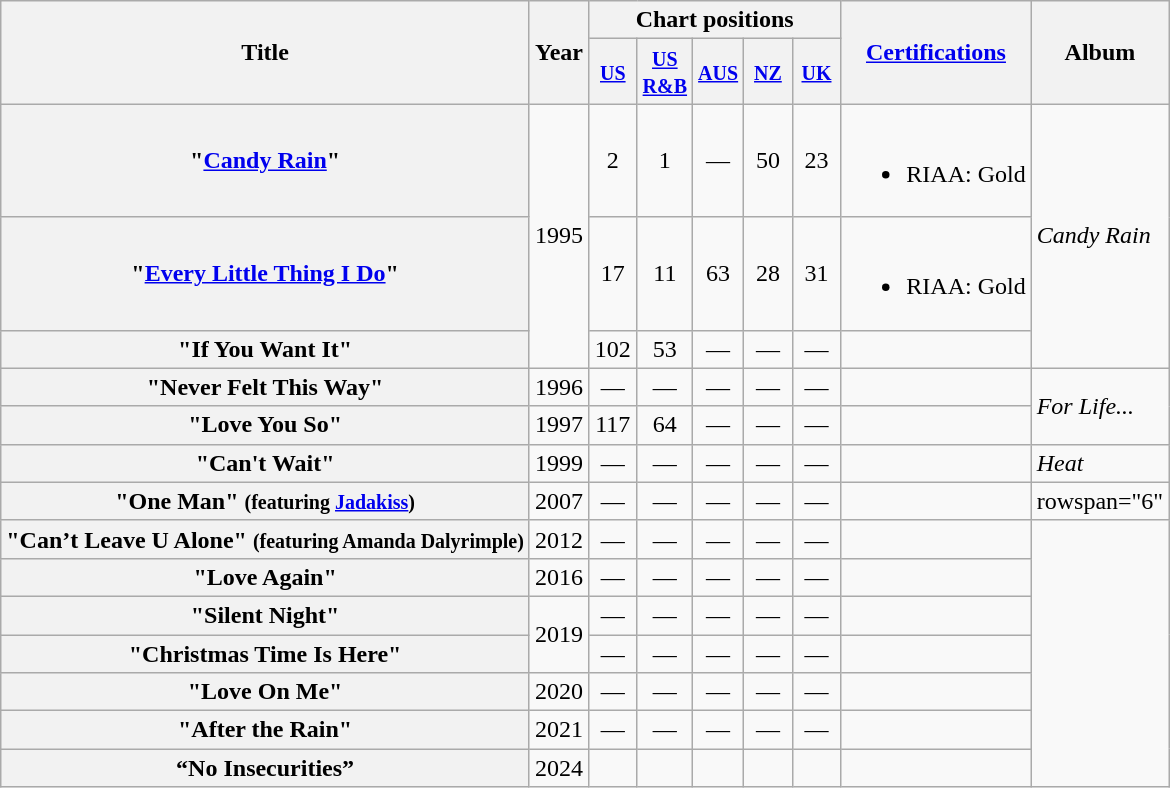<table class="wikitable plainrowheaders" style="text-align:center">
<tr>
<th rowspan="2">Title</th>
<th rowspan="2">Year</th>
<th colspan="5">Chart positions</th>
<th scope="col" rowspan="2"><a href='#'>Certifications</a></th>
<th rowspan="2">Album</th>
</tr>
<tr>
<th width="25"><small><a href='#'>US</a></small></th>
<th width="25"><small><a href='#'>US R&B</a></small></th>
<th width="25"><small><a href='#'>AUS</a></small><br></th>
<th width="25"><small><a href='#'>NZ</a></small><br></th>
<th width="25"><small><a href='#'>UK</a></small><br></th>
</tr>
<tr>
<th scope="row">"<a href='#'>Candy Rain</a>"</th>
<td rowspan="3">1995</td>
<td>2</td>
<td>1</td>
<td>—</td>
<td>50</td>
<td>23</td>
<td><br><ul><li>RIAA: Gold</li></ul></td>
<td rowspan="3" style="text-align:left;"><em>Candy Rain</em></td>
</tr>
<tr>
<th scope="row">"<a href='#'>Every Little Thing I Do</a>"</th>
<td>17</td>
<td>11</td>
<td>63</td>
<td>28</td>
<td>31</td>
<td><br><ul><li>RIAA: Gold</li></ul></td>
</tr>
<tr>
<th scope="row">"If You Want It"</th>
<td>102</td>
<td>53</td>
<td>—</td>
<td>—</td>
<td>—</td>
<td></td>
</tr>
<tr>
<th scope="row">"Never Felt This Way"</th>
<td>1996</td>
<td>—</td>
<td>—</td>
<td>—</td>
<td>—</td>
<td>—</td>
<td></td>
<td rowspan="2" style="text-align:left;"><em>For Life...</em></td>
</tr>
<tr>
<th scope="row">"Love You So"</th>
<td>1997</td>
<td>117</td>
<td>64</td>
<td>—</td>
<td>—</td>
<td>—</td>
<td></td>
</tr>
<tr>
<th scope="row">"Can't Wait"</th>
<td>1999</td>
<td>—</td>
<td>—</td>
<td>—</td>
<td>—</td>
<td>—</td>
<td></td>
<td style="text-align:left;"><em>Heat</em></td>
</tr>
<tr>
<th scope="row">"One Man" <small>(featuring <a href='#'>Jadakiss</a>)</small></th>
<td>2007</td>
<td>—</td>
<td>—</td>
<td>—</td>
<td>—</td>
<td>—</td>
<td></td>
<td>rowspan="6" </td>
</tr>
<tr>
<th scope="row">"Can’t Leave U Alone" <small>(featuring Amanda Dalyrimple)</small></th>
<td>2012</td>
<td>—</td>
<td>—</td>
<td>—</td>
<td>—</td>
<td>—</td>
<td></td>
</tr>
<tr>
<th scope="row">"Love Again"</th>
<td>2016</td>
<td>—</td>
<td>—</td>
<td>—</td>
<td>—</td>
<td>—</td>
<td></td>
</tr>
<tr>
<th scope="row">"Silent Night"</th>
<td rowspan="2">2019</td>
<td>—</td>
<td>—</td>
<td>—</td>
<td>—</td>
<td>—</td>
<td></td>
</tr>
<tr>
<th scope="row">"Christmas Time Is Here"</th>
<td>—</td>
<td>—</td>
<td>—</td>
<td>—</td>
<td>—</td>
<td></td>
</tr>
<tr>
<th scope="row">"Love On Me"</th>
<td>2020</td>
<td>—</td>
<td>—</td>
<td>—</td>
<td>—</td>
<td>—</td>
<td></td>
</tr>
<tr>
<th scope="row">"After the Rain"</th>
<td>2021</td>
<td>—</td>
<td>—</td>
<td>—</td>
<td>—</td>
<td>—</td>
<td></td>
</tr>
<tr>
<th>“No Insecurities”</th>
<td>2024</td>
<td></td>
<td></td>
<td></td>
<td></td>
<td></td>
<td></td>
</tr>
</table>
